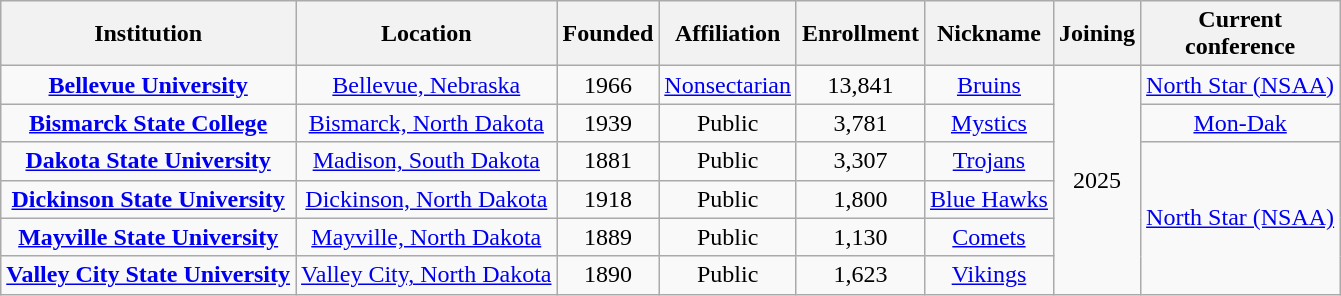<table class="wikitable sortable" style="text-align:center">
<tr>
<th>Institution</th>
<th>Location</th>
<th>Founded</th>
<th>Affiliation</th>
<th>Enrollment</th>
<th>Nickname</th>
<th>Joining</th>
<th>Current<br>conference</th>
</tr>
<tr>
<td><strong><a href='#'>Bellevue University</a></strong></td>
<td><a href='#'>Bellevue, Nebraska</a></td>
<td>1966</td>
<td><a href='#'>Nonsectarian</a></td>
<td>13,841</td>
<td><a href='#'>Bruins</a></td>
<td rowspan=6>2025</td>
<td><a href='#'>North Star (NSAA)</a></td>
</tr>
<tr>
<td><strong><a href='#'>Bismarck State College</a></strong></td>
<td><a href='#'>Bismarck, North Dakota</a></td>
<td>1939</td>
<td>Public</td>
<td>3,781</td>
<td><a href='#'>Mystics</a></td>
<td><a href='#'>Mon-Dak</a></td>
</tr>
<tr>
<td><strong><a href='#'>Dakota State University</a></strong></td>
<td><a href='#'>Madison, South Dakota</a></td>
<td>1881</td>
<td>Public</td>
<td>3,307</td>
<td><a href='#'>Trojans</a></td>
<td rowspan=4><a href='#'>North Star (NSAA)</a></td>
</tr>
<tr>
<td><strong><a href='#'>Dickinson State University</a></strong></td>
<td><a href='#'>Dickinson, North Dakota</a></td>
<td>1918</td>
<td>Public</td>
<td>1,800</td>
<td><a href='#'>Blue Hawks</a></td>
</tr>
<tr>
<td><strong><a href='#'>Mayville State University</a></strong></td>
<td><a href='#'>Mayville, North Dakota</a></td>
<td>1889</td>
<td>Public</td>
<td>1,130</td>
<td><a href='#'>Comets</a></td>
</tr>
<tr>
<td><strong><a href='#'>Valley City State University</a></strong></td>
<td><a href='#'>Valley City, North Dakota</a></td>
<td>1890</td>
<td>Public</td>
<td>1,623</td>
<td><a href='#'>Vikings</a></td>
</tr>
</table>
